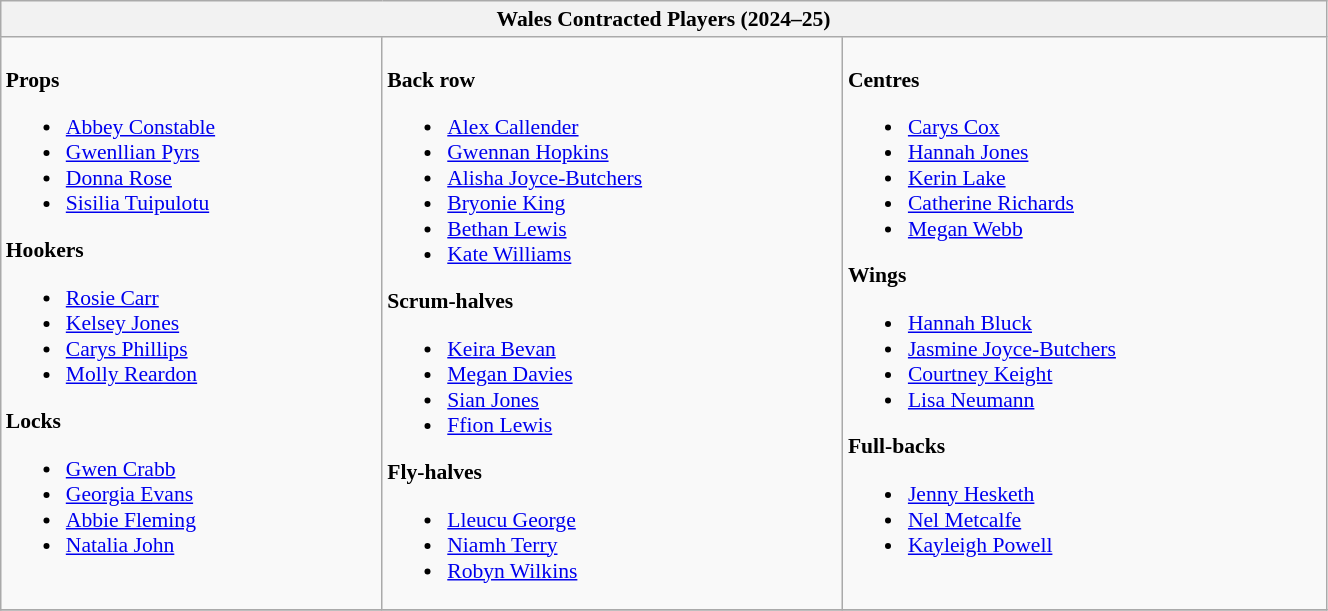<table class="wikitable" style="text-align:left; font-size:90%; width:70%">
<tr>
<th colspan="100%">Wales Contracted Players (2024–25)</th>
</tr>
<tr valign="top">
<td><br><strong>Props</strong><ul><li><a href='#'>Abbey Constable</a></li><li><a href='#'>Gwenllian Pyrs</a></li><li><a href='#'>Donna Rose</a></li><li><a href='#'>Sisilia Tuipulotu</a></li></ul><strong>Hookers</strong><ul><li><a href='#'>Rosie Carr</a></li><li><a href='#'>Kelsey Jones</a></li><li><a href='#'>Carys Phillips</a></li><li><a href='#'>Molly Reardon</a></li></ul><strong>Locks</strong><ul><li><a href='#'>Gwen Crabb</a></li><li><a href='#'>Georgia Evans</a></li><li><a href='#'>Abbie Fleming</a></li><li><a href='#'>Natalia John</a></li></ul></td>
<td><br><strong>Back row</strong><ul><li><a href='#'>Alex Callender</a></li><li><a href='#'>Gwennan Hopkins</a></li><li><a href='#'>Alisha Joyce-Butchers</a></li><li><a href='#'>Bryonie King</a></li><li><a href='#'>Bethan Lewis</a></li><li><a href='#'>Kate Williams</a></li></ul><strong>Scrum-halves</strong><ul><li><a href='#'>Keira Bevan</a></li><li><a href='#'>Megan Davies</a></li><li><a href='#'>Sian Jones</a></li><li><a href='#'>Ffion Lewis</a></li></ul><strong>Fly-halves</strong><ul><li><a href='#'>Lleucu George</a></li><li><a href='#'>Niamh Terry</a></li><li><a href='#'>Robyn Wilkins</a></li></ul></td>
<td><br><strong>Centres</strong><ul><li><a href='#'>Carys Cox</a></li><li><a href='#'>Hannah Jones</a></li><li><a href='#'>Kerin Lake</a></li><li><a href='#'>Catherine Richards</a></li><li><a href='#'>Megan Webb</a></li></ul><strong>Wings</strong><ul><li><a href='#'>Hannah Bluck</a></li><li><a href='#'>Jasmine Joyce-Butchers</a></li><li><a href='#'>Courtney Keight</a></li><li><a href='#'>Lisa Neumann</a></li></ul><strong>Full-backs</strong><ul><li><a href='#'>Jenny Hesketh</a></li><li><a href='#'>Nel Metcalfe</a></li><li><a href='#'>Kayleigh Powell</a></li></ul></td>
</tr>
<tr>
</tr>
</table>
